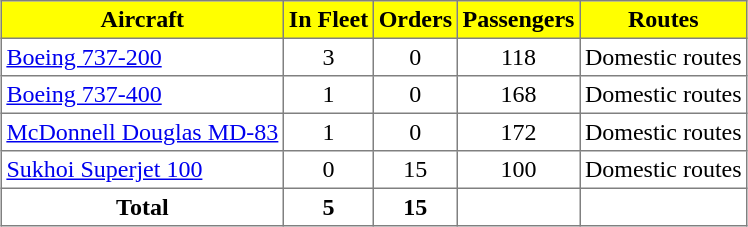<table class="toccolours" border="1" cellpadding="3" style="margin:1em auto; border-collapse:collapse">
<tr bgcolor=yellow>
<th>Aircraft</th>
<th>In Fleet</th>
<th>Orders</th>
<th>Passengers</th>
<th>Routes</th>
</tr>
<tr>
<td><a href='#'>Boeing 737-200</a></td>
<td align=center>3</td>
<td align=center>0</td>
<td align=center>118</td>
<td>Domestic routes</td>
</tr>
<tr>
<td><a href='#'>Boeing 737-400</a></td>
<td align=center>1</td>
<td align=center>0</td>
<td align=center>168</td>
<td>Domestic routes</td>
</tr>
<tr>
<td><a href='#'>McDonnell Douglas MD-83</a></td>
<td align=center>1</td>
<td align=center>0</td>
<td align=center>172</td>
<td>Domestic routes</td>
</tr>
<tr>
<td><a href='#'>Sukhoi Superjet 100</a></td>
<td align=center>0</td>
<td align=center>15</td>
<td align=center>100</td>
<td>Domestic routes</td>
</tr>
<tr>
<td align=center><strong>Total</strong></td>
<th>5</th>
<th>15</th>
<td></td>
<td></td>
</tr>
</table>
